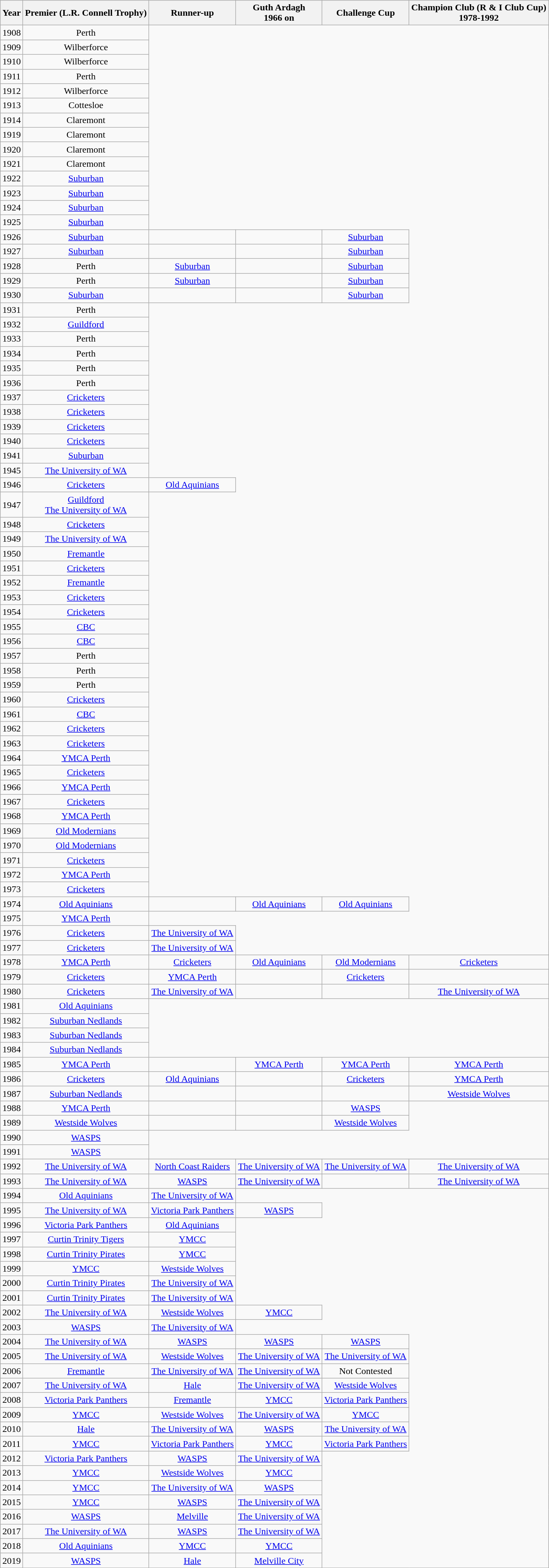<table class="wikitable">
<tr>
<th>Year</th>
<th>Premier (L.R. Connell Trophy)</th>
<th>Runner-up</th>
<th>Guth Ardagh<br>1966 on</th>
<th>Challenge Cup</th>
<th>Champion Club (R & I Club Cup)<br>1978-1992</th>
</tr>
<tr align=center>
<td>1908</td>
<td>Perth</td>
</tr>
<tr align=center>
<td>1909</td>
<td>Wilberforce</td>
</tr>
<tr align=center>
<td>1910</td>
<td>Wilberforce</td>
</tr>
<tr align=center>
<td>1911</td>
<td>Perth</td>
</tr>
<tr align=center>
<td>1912</td>
<td>Wilberforce</td>
</tr>
<tr align=center>
<td>1913</td>
<td>Cottesloe</td>
</tr>
<tr align=center>
<td>1914</td>
<td>Claremont</td>
</tr>
<tr align=center>
<td>1919</td>
<td>Claremont</td>
</tr>
<tr align=center>
<td>1920</td>
<td>Claremont</td>
</tr>
<tr align=center>
<td>1921</td>
<td>Claremont</td>
</tr>
<tr align=center>
<td>1922</td>
<td><a href='#'>Suburban</a></td>
</tr>
<tr align=center>
<td>1923</td>
<td><a href='#'>Suburban</a></td>
</tr>
<tr align=center>
<td>1924</td>
<td><a href='#'>Suburban</a></td>
</tr>
<tr align=center>
<td>1925</td>
<td><a href='#'>Suburban</a></td>
</tr>
<tr align=center>
<td>1926</td>
<td><a href='#'>Suburban</a></td>
<td></td>
<td></td>
<td><a href='#'>Suburban</a></td>
</tr>
<tr align=center>
<td>1927</td>
<td><a href='#'>Suburban</a></td>
<td></td>
<td></td>
<td><a href='#'>Suburban</a></td>
</tr>
<tr align=center>
<td>1928</td>
<td>Perth</td>
<td><a href='#'>Suburban</a></td>
<td></td>
<td><a href='#'>Suburban</a></td>
</tr>
<tr align=center>
<td>1929</td>
<td>Perth</td>
<td><a href='#'>Suburban</a></td>
<td></td>
<td><a href='#'>Suburban</a></td>
</tr>
<tr align=center>
<td>1930</td>
<td><a href='#'>Suburban</a></td>
<td></td>
<td></td>
<td><a href='#'>Suburban</a></td>
</tr>
<tr align=center>
<td>1931</td>
<td>Perth</td>
</tr>
<tr align=center>
<td>1932</td>
<td><a href='#'>Guildford</a></td>
</tr>
<tr align=center>
<td>1933</td>
<td>Perth</td>
</tr>
<tr align=center>
<td>1934</td>
<td>Perth</td>
</tr>
<tr align=center>
<td>1935</td>
<td>Perth</td>
</tr>
<tr align=center>
<td>1936</td>
<td>Perth</td>
</tr>
<tr align=center>
<td>1937</td>
<td><a href='#'>Cricketers</a></td>
</tr>
<tr align=center>
<td>1938</td>
<td><a href='#'>Cricketers</a></td>
</tr>
<tr align=center>
<td>1939</td>
<td><a href='#'>Cricketers</a></td>
</tr>
<tr align=center>
<td>1940</td>
<td><a href='#'>Cricketers</a></td>
</tr>
<tr align=center>
<td>1941</td>
<td><a href='#'>Suburban</a></td>
</tr>
<tr align=center>
<td>1945</td>
<td><a href='#'>The University of WA</a></td>
</tr>
<tr align=center>
<td>1946</td>
<td><a href='#'>Cricketers</a></td>
<td><a href='#'>Old Aquinians</a></td>
</tr>
<tr align=center>
<td>1947</td>
<td><a href='#'>Guildford</a><br><a href='#'>The University of WA</a></td>
</tr>
<tr align=center>
<td>1948</td>
<td><a href='#'>Cricketers</a></td>
</tr>
<tr align=center>
<td>1949</td>
<td><a href='#'>The University of WA</a></td>
</tr>
<tr align=center>
<td>1950</td>
<td><a href='#'>Fremantle</a></td>
</tr>
<tr align=center>
<td>1951</td>
<td><a href='#'>Cricketers</a></td>
</tr>
<tr align=center>
<td>1952</td>
<td><a href='#'>Fremantle</a></td>
</tr>
<tr align=center>
<td>1953</td>
<td><a href='#'>Cricketers</a></td>
</tr>
<tr align=center>
<td>1954</td>
<td><a href='#'>Cricketers</a></td>
</tr>
<tr align=center>
<td>1955</td>
<td><a href='#'>CBC</a></td>
</tr>
<tr align=center>
<td>1956</td>
<td><a href='#'>CBC</a></td>
</tr>
<tr align=center>
<td>1957</td>
<td>Perth</td>
</tr>
<tr align=center>
<td>1958</td>
<td>Perth</td>
</tr>
<tr align=center>
<td>1959</td>
<td>Perth</td>
</tr>
<tr align=center>
<td>1960</td>
<td><a href='#'>Cricketers</a></td>
</tr>
<tr align=center>
<td>1961</td>
<td><a href='#'>CBC</a></td>
</tr>
<tr align=center>
<td>1962</td>
<td><a href='#'>Cricketers</a></td>
</tr>
<tr align=center>
<td>1963</td>
<td><a href='#'>Cricketers</a></td>
</tr>
<tr align=center>
<td>1964</td>
<td><a href='#'>YMCA Perth</a></td>
</tr>
<tr align=center>
<td>1965</td>
<td><a href='#'>Cricketers</a></td>
</tr>
<tr align=center>
<td>1966</td>
<td><a href='#'>YMCA Perth</a></td>
</tr>
<tr align=center>
<td>1967</td>
<td><a href='#'>Cricketers</a></td>
</tr>
<tr align=center>
<td>1968</td>
<td><a href='#'>YMCA Perth</a></td>
</tr>
<tr align=center>
<td>1969</td>
<td><a href='#'>Old Modernians</a></td>
</tr>
<tr align=center>
<td>1970</td>
<td><a href='#'>Old Modernians</a></td>
</tr>
<tr align=center>
<td>1971</td>
<td><a href='#'>Cricketers</a></td>
</tr>
<tr align=center>
<td>1972</td>
<td><a href='#'>YMCA Perth</a></td>
</tr>
<tr align=center>
<td>1973</td>
<td><a href='#'>Cricketers</a></td>
</tr>
<tr align=center>
<td>1974</td>
<td><a href='#'>Old Aquinians</a></td>
<td></td>
<td><a href='#'>Old Aquinians</a></td>
<td><a href='#'>Old Aquinians</a></td>
</tr>
<tr align=center>
<td>1975</td>
<td><a href='#'>YMCA Perth</a></td>
</tr>
<tr align=center>
<td>1976</td>
<td><a href='#'>Cricketers</a></td>
<td><a href='#'>The University of WA</a></td>
</tr>
<tr align=center>
<td>1977</td>
<td><a href='#'>Cricketers</a></td>
<td><a href='#'>The University of WA</a></td>
</tr>
<tr align=center>
<td>1978</td>
<td><a href='#'>YMCA Perth</a></td>
<td><a href='#'>Cricketers</a></td>
<td><a href='#'>Old Aquinians</a></td>
<td><a href='#'>Old Modernians</a></td>
<td><a href='#'>Cricketers</a></td>
</tr>
<tr align=center>
<td>1979</td>
<td><a href='#'>Cricketers</a></td>
<td><a href='#'>YMCA Perth</a></td>
<td></td>
<td><a href='#'>Cricketers</a></td>
</tr>
<tr align=center>
<td>1980</td>
<td><a href='#'>Cricketers</a></td>
<td><a href='#'>The University of WA</a></td>
<td></td>
<td></td>
<td><a href='#'>The University of WA</a></td>
</tr>
<tr align=center>
<td>1981</td>
<td><a href='#'>Old Aquinians</a></td>
</tr>
<tr align=center>
<td>1982</td>
<td><a href='#'>Suburban Nedlands</a></td>
</tr>
<tr align=center>
<td>1983</td>
<td><a href='#'>Suburban Nedlands</a></td>
</tr>
<tr align=center>
<td>1984</td>
<td><a href='#'>Suburban Nedlands</a></td>
</tr>
<tr align=center>
<td>1985</td>
<td><a href='#'>YMCA Perth</a></td>
<td></td>
<td><a href='#'>YMCA Perth</a></td>
<td><a href='#'>YMCA Perth</a></td>
<td><a href='#'>YMCA Perth</a></td>
</tr>
<tr align=center>
<td>1986</td>
<td><a href='#'>Cricketers</a></td>
<td><a href='#'>Old Aquinians</a></td>
<td></td>
<td><a href='#'>Cricketers</a></td>
<td><a href='#'>YMCA Perth</a></td>
</tr>
<tr align=center>
<td>1987</td>
<td><a href='#'>Suburban Nedlands</a></td>
<td></td>
<td></td>
<td></td>
<td><a href='#'>Westside Wolves</a></td>
</tr>
<tr align=center>
<td>1988</td>
<td><a href='#'>YMCA Perth</a></td>
<td></td>
<td></td>
<td><a href='#'>WASPS</a></td>
</tr>
<tr align=center>
<td>1989</td>
<td><a href='#'>Westside Wolves</a></td>
<td></td>
<td></td>
<td><a href='#'>Westside Wolves</a></td>
</tr>
<tr align=center>
<td>1990</td>
<td><a href='#'>WASPS</a></td>
</tr>
<tr align=center>
<td>1991</td>
<td><a href='#'>WASPS</a></td>
</tr>
<tr align=center>
<td>1992</td>
<td><a href='#'>The University of WA</a></td>
<td><a href='#'>North Coast Raiders</a></td>
<td><a href='#'>The University of WA</a></td>
<td><a href='#'>The University of WA</a></td>
<td><a href='#'>The University of WA</a></td>
</tr>
<tr align=center>
<td>1993</td>
<td><a href='#'>The University of WA</a></td>
<td><a href='#'>WASPS</a></td>
<td><a href='#'>The University of WA</a></td>
<td></td>
<td><a href='#'>The University of WA</a></td>
</tr>
<tr align=center>
<td>1994</td>
<td><a href='#'>Old Aquinians</a></td>
<td><a href='#'>The University of WA</a></td>
</tr>
<tr align=center>
<td>1995</td>
<td><a href='#'>The University of WA</a></td>
<td><a href='#'>Victoria Park Panthers</a></td>
<td><a href='#'>WASPS</a></td>
</tr>
<tr align=center>
<td>1996</td>
<td><a href='#'>Victoria Park Panthers</a></td>
<td><a href='#'>Old Aquinians</a></td>
</tr>
<tr align=center>
<td>1997</td>
<td><a href='#'>Curtin Trinity Tigers</a></td>
<td><a href='#'>YMCC</a></td>
</tr>
<tr align=center>
<td>1998</td>
<td><a href='#'>Curtin Trinity Pirates</a></td>
<td><a href='#'>YMCC</a></td>
</tr>
<tr align=center>
<td>1999</td>
<td><a href='#'>YMCC</a></td>
<td><a href='#'>Westside Wolves</a></td>
</tr>
<tr align=center>
<td>2000</td>
<td><a href='#'>Curtin Trinity Pirates</a></td>
<td><a href='#'>The University of WA</a></td>
</tr>
<tr align=center>
<td>2001</td>
<td><a href='#'>Curtin Trinity Pirates</a></td>
<td><a href='#'>The University of WA</a></td>
</tr>
<tr align=center>
<td>2002</td>
<td><a href='#'>The University of WA</a></td>
<td><a href='#'>Westside Wolves</a></td>
<td><a href='#'>YMCC</a></td>
</tr>
<tr align=center>
<td>2003</td>
<td><a href='#'>WASPS</a></td>
<td><a href='#'>The University of WA</a></td>
</tr>
<tr align=center>
<td>2004</td>
<td><a href='#'>The University of WA</a></td>
<td><a href='#'>WASPS</a></td>
<td><a href='#'>WASPS</a></td>
<td><a href='#'>WASPS</a></td>
</tr>
<tr align=center>
<td>2005</td>
<td><a href='#'>The University of WA</a></td>
<td><a href='#'>Westside Wolves</a></td>
<td><a href='#'>The University of WA</a></td>
<td><a href='#'>The University of WA</a></td>
</tr>
<tr align=center>
<td>2006</td>
<td><a href='#'>Fremantle</a></td>
<td><a href='#'>The University of WA</a></td>
<td><a href='#'>The University of WA</a></td>
<td>Not Contested</td>
</tr>
<tr align=center>
<td>2007</td>
<td><a href='#'>The University of WA</a></td>
<td><a href='#'>Hale</a></td>
<td><a href='#'>The University of WA</a></td>
<td><a href='#'>Westside Wolves</a></td>
</tr>
<tr align=center>
<td>2008</td>
<td><a href='#'>Victoria Park Panthers</a></td>
<td><a href='#'>Fremantle</a></td>
<td><a href='#'>YMCC</a></td>
<td><a href='#'>Victoria Park Panthers</a></td>
</tr>
<tr align=center>
<td>2009</td>
<td><a href='#'>YMCC</a></td>
<td><a href='#'>Westside Wolves</a></td>
<td><a href='#'>The University of WA</a></td>
<td><a href='#'>YMCC</a></td>
</tr>
<tr align=center>
<td>2010</td>
<td><a href='#'>Hale</a></td>
<td><a href='#'>The University of WA</a></td>
<td><a href='#'>WASPS</a></td>
<td><a href='#'>The University of WA</a></td>
</tr>
<tr align=center>
<td>2011</td>
<td><a href='#'>YMCC</a></td>
<td><a href='#'>Victoria Park Panthers</a></td>
<td><a href='#'>YMCC</a></td>
<td><a href='#'>Victoria Park Panthers</a></td>
</tr>
<tr align=center>
<td>2012</td>
<td><a href='#'>Victoria Park Panthers</a></td>
<td><a href='#'>WASPS</a></td>
<td><a href='#'>The University of WA</a></td>
</tr>
<tr align=center>
<td>2013</td>
<td><a href='#'>YMCC</a></td>
<td><a href='#'>Westside Wolves</a></td>
<td><a href='#'>YMCC</a></td>
</tr>
<tr align=center>
<td>2014</td>
<td><a href='#'>YMCC</a></td>
<td><a href='#'>The University of WA</a></td>
<td><a href='#'>WASPS</a></td>
</tr>
<tr align=center>
<td>2015</td>
<td><a href='#'>YMCC</a></td>
<td><a href='#'>WASPS</a></td>
<td><a href='#'>The University of WA</a></td>
</tr>
<tr align=center>
<td>2016</td>
<td><a href='#'>WASPS</a></td>
<td><a href='#'>Melville</a></td>
<td><a href='#'>The University of WA</a></td>
</tr>
<tr align=center>
<td>2017</td>
<td><a href='#'>The University of WA</a></td>
<td><a href='#'>WASPS</a></td>
<td><a href='#'>The University of WA</a></td>
</tr>
<tr align=center>
<td>2018</td>
<td><a href='#'>Old Aquinians</a></td>
<td><a href='#'>YMCC</a></td>
<td><a href='#'>YMCC</a></td>
</tr>
<tr align=center>
<td>2019</td>
<td><a href='#'>WASPS</a></td>
<td><a href='#'>Hale</a></td>
<td><a href='#'>Melville City</a></td>
</tr>
</table>
